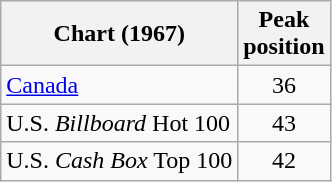<table class="wikitable sortable">
<tr>
<th>Chart (1967)</th>
<th>Peak<br>position</th>
</tr>
<tr>
<td><a href='#'>Canada</a></td>
<td align="center">36</td>
</tr>
<tr>
<td>U.S. <em>Billboard</em> Hot 100 </td>
<td align="center">43</td>
</tr>
<tr>
<td>U.S. <em>Cash Box</em> Top 100 </td>
<td align="center">42</td>
</tr>
</table>
